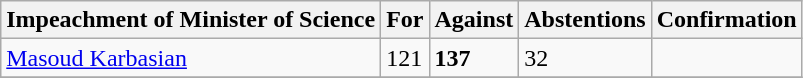<table class="wikitable">
<tr>
<th>Impeachment of Minister of Science</th>
<th>For</th>
<th>Against</th>
<th>Abstentions</th>
<th>Confirmation</th>
</tr>
<tr>
<td><a href='#'>Masoud Karbasian</a></td>
<td>121</td>
<td><strong>137</strong></td>
<td>32</td>
<td></td>
</tr>
<tr>
</tr>
</table>
